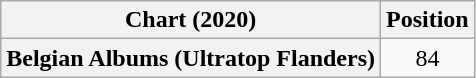<table class="wikitable plainrowheaders">
<tr>
<th>Chart (2020)</th>
<th>Position</th>
</tr>
<tr>
<th scope="row">Belgian Albums (Ultratop Flanders)</th>
<td style="text-align:center;">84</td>
</tr>
</table>
